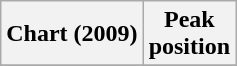<table class="wikitable plainrowheaders" style="text-align:center">
<tr>
<th scope="col">Chart (2009)</th>
<th scope="col">Peak<br> position</th>
</tr>
<tr>
</tr>
</table>
